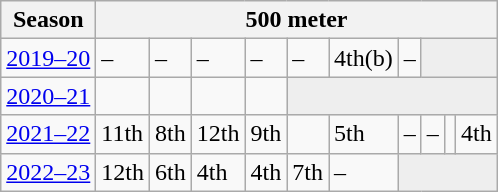<table class="wikitable" style="display: inline-table;"! Season>
<tr>
<th>Season</th>
<th colspan="10">500 meter</th>
</tr>
<tr>
<td><a href='#'>2019–20</a></td>
<td>–</td>
<td>–</td>
<td>–</td>
<td>–</td>
<td>–</td>
<td>4th(b)</td>
<td>–</td>
<td colspan="3" bgcolor=#EEEEEE></td>
</tr>
<tr>
<td><a href='#'>2020–21</a></td>
<td></td>
<td></td>
<td></td>
<td></td>
<td colspan="6" bgcolor=#EEEEEE></td>
</tr>
<tr>
<td><a href='#'>2021–22</a></td>
<td>11th</td>
<td>8th</td>
<td>12th</td>
<td>9th</td>
<td></td>
<td>5th</td>
<td>–</td>
<td>–</td>
<td></td>
<td>4th</td>
</tr>
<tr>
<td><a href='#'>2022–23</a></td>
<td>12th</td>
<td>6th</td>
<td>4th</td>
<td>4th</td>
<td>7th</td>
<td>–</td>
<td colspan="4" bgcolor=#EEEEEE></td>
</tr>
</table>
